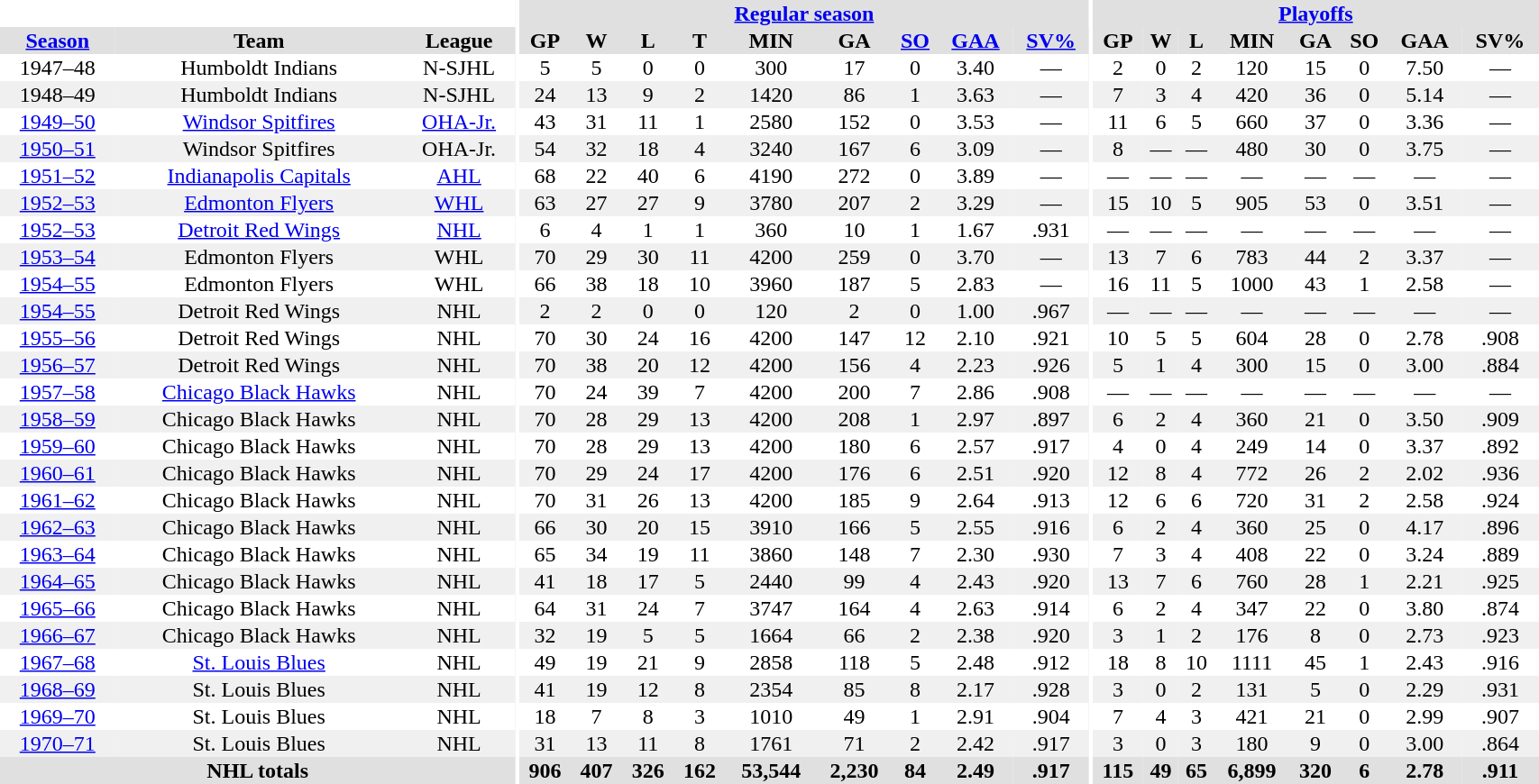<table border="0" cellpadding="1" cellspacing="0" style="width:90%; text-align:center;">
<tr bgcolor="#e0e0e0">
<th colspan="3" bgcolor="#ffffff"></th>
<th rowspan="99" bgcolor="#ffffff"></th>
<th colspan="9" bgcolor="#e0e0e0"><a href='#'>Regular season</a></th>
<th rowspan="99" bgcolor="#ffffff"></th>
<th colspan="8" bgcolor="#e0e0e0"><a href='#'>Playoffs</a></th>
</tr>
<tr bgcolor="#e0e0e0">
<th><a href='#'>Season</a></th>
<th>Team</th>
<th>League</th>
<th>GP</th>
<th>W</th>
<th>L</th>
<th>T</th>
<th>MIN</th>
<th>GA</th>
<th><a href='#'>SO</a></th>
<th><a href='#'>GAA</a></th>
<th><a href='#'>SV%</a></th>
<th>GP</th>
<th>W</th>
<th>L</th>
<th>MIN</th>
<th>GA</th>
<th>SO</th>
<th>GAA</th>
<th>SV%</th>
</tr>
<tr>
<td>1947–48</td>
<td>Humboldt Indians</td>
<td>N-SJHL</td>
<td>5</td>
<td>5</td>
<td>0</td>
<td>0</td>
<td>300</td>
<td>17</td>
<td>0</td>
<td>3.40</td>
<td>—</td>
<td>2</td>
<td>0</td>
<td>2</td>
<td>120</td>
<td>15</td>
<td>0</td>
<td>7.50</td>
<td>—</td>
</tr>
<tr bgcolor="#f0f0f0">
<td>1948–49</td>
<td>Humboldt Indians</td>
<td>N-SJHL</td>
<td>24</td>
<td>13</td>
<td>9</td>
<td>2</td>
<td>1420</td>
<td>86</td>
<td>1</td>
<td>3.63</td>
<td>—</td>
<td>7</td>
<td>3</td>
<td>4</td>
<td>420</td>
<td>36</td>
<td>0</td>
<td>5.14</td>
<td>—</td>
</tr>
<tr>
<td><a href='#'>1949–50</a></td>
<td><a href='#'>Windsor Spitfires</a></td>
<td><a href='#'>OHA-Jr.</a></td>
<td>43</td>
<td>31</td>
<td>11</td>
<td>1</td>
<td>2580</td>
<td>152</td>
<td>0</td>
<td>3.53</td>
<td>—</td>
<td>11</td>
<td>6</td>
<td>5</td>
<td>660</td>
<td>37</td>
<td>0</td>
<td>3.36</td>
<td>—</td>
</tr>
<tr bgcolor="#f0f0f0">
<td><a href='#'>1950–51</a></td>
<td>Windsor Spitfires</td>
<td>OHA-Jr.</td>
<td>54</td>
<td>32</td>
<td>18</td>
<td>4</td>
<td>3240</td>
<td>167</td>
<td>6</td>
<td>3.09</td>
<td>—</td>
<td>8</td>
<td>—</td>
<td>—</td>
<td>480</td>
<td>30</td>
<td>0</td>
<td>3.75</td>
<td>—</td>
</tr>
<tr>
<td><a href='#'>1951–52</a></td>
<td><a href='#'>Indianapolis Capitals</a></td>
<td><a href='#'>AHL</a></td>
<td>68</td>
<td>22</td>
<td>40</td>
<td>6</td>
<td>4190</td>
<td>272</td>
<td>0</td>
<td>3.89</td>
<td>—</td>
<td>—</td>
<td>—</td>
<td>—</td>
<td>—</td>
<td>—</td>
<td>—</td>
<td>—</td>
<td>—</td>
</tr>
<tr bgcolor="#f0f0f0">
<td><a href='#'>1952–53</a></td>
<td><a href='#'>Edmonton Flyers</a></td>
<td><a href='#'>WHL</a></td>
<td>63</td>
<td>27</td>
<td>27</td>
<td>9</td>
<td>3780</td>
<td>207</td>
<td>2</td>
<td>3.29</td>
<td>—</td>
<td>15</td>
<td>10</td>
<td>5</td>
<td>905</td>
<td>53</td>
<td>0</td>
<td>3.51</td>
<td>—</td>
</tr>
<tr>
<td><a href='#'>1952–53</a></td>
<td><a href='#'>Detroit Red Wings</a></td>
<td><a href='#'>NHL</a></td>
<td>6</td>
<td>4</td>
<td>1</td>
<td>1</td>
<td>360</td>
<td>10</td>
<td>1</td>
<td>1.67</td>
<td>.931</td>
<td>—</td>
<td>—</td>
<td>—</td>
<td>—</td>
<td>—</td>
<td>—</td>
<td>—</td>
<td>—</td>
</tr>
<tr bgcolor="#f0f0f0">
<td><a href='#'>1953–54</a></td>
<td>Edmonton Flyers</td>
<td>WHL</td>
<td>70</td>
<td>29</td>
<td>30</td>
<td>11</td>
<td>4200</td>
<td>259</td>
<td>0</td>
<td>3.70</td>
<td>—</td>
<td>13</td>
<td>7</td>
<td>6</td>
<td>783</td>
<td>44</td>
<td>2</td>
<td>3.37</td>
<td>—</td>
</tr>
<tr>
<td><a href='#'>1954–55</a></td>
<td>Edmonton Flyers</td>
<td>WHL</td>
<td>66</td>
<td>38</td>
<td>18</td>
<td>10</td>
<td>3960</td>
<td>187</td>
<td>5</td>
<td>2.83</td>
<td>—</td>
<td>16</td>
<td>11</td>
<td>5</td>
<td>1000</td>
<td>43</td>
<td>1</td>
<td>2.58</td>
<td>—</td>
</tr>
<tr bgcolor="#f0f0f0">
<td><a href='#'>1954–55</a></td>
<td>Detroit Red Wings</td>
<td>NHL</td>
<td>2</td>
<td>2</td>
<td>0</td>
<td>0</td>
<td>120</td>
<td>2</td>
<td>0</td>
<td>1.00</td>
<td>.967</td>
<td>—</td>
<td>—</td>
<td>—</td>
<td>—</td>
<td>—</td>
<td>—</td>
<td>—</td>
<td>—</td>
</tr>
<tr>
<td><a href='#'>1955–56</a></td>
<td>Detroit Red Wings</td>
<td>NHL</td>
<td>70</td>
<td>30</td>
<td>24</td>
<td>16</td>
<td>4200</td>
<td>147</td>
<td>12</td>
<td>2.10</td>
<td>.921</td>
<td>10</td>
<td>5</td>
<td>5</td>
<td>604</td>
<td>28</td>
<td>0</td>
<td>2.78</td>
<td>.908</td>
</tr>
<tr bgcolor="#f0f0f0">
<td><a href='#'>1956–57</a></td>
<td>Detroit Red Wings</td>
<td>NHL</td>
<td>70</td>
<td>38</td>
<td>20</td>
<td>12</td>
<td>4200</td>
<td>156</td>
<td>4</td>
<td>2.23</td>
<td>.926</td>
<td>5</td>
<td>1</td>
<td>4</td>
<td>300</td>
<td>15</td>
<td>0</td>
<td>3.00</td>
<td>.884</td>
</tr>
<tr>
<td><a href='#'>1957–58</a></td>
<td><a href='#'>Chicago Black Hawks</a></td>
<td>NHL</td>
<td>70</td>
<td>24</td>
<td>39</td>
<td>7</td>
<td>4200</td>
<td>200</td>
<td>7</td>
<td>2.86</td>
<td>.908</td>
<td>—</td>
<td>—</td>
<td>—</td>
<td>—</td>
<td>—</td>
<td>—</td>
<td>—</td>
<td>—</td>
</tr>
<tr bgcolor="#f0f0f0">
<td><a href='#'>1958–59</a></td>
<td>Chicago Black Hawks</td>
<td>NHL</td>
<td>70</td>
<td>28</td>
<td>29</td>
<td>13</td>
<td>4200</td>
<td>208</td>
<td>1</td>
<td>2.97</td>
<td>.897</td>
<td>6</td>
<td>2</td>
<td>4</td>
<td>360</td>
<td>21</td>
<td>0</td>
<td>3.50</td>
<td>.909</td>
</tr>
<tr>
<td><a href='#'>1959–60</a></td>
<td>Chicago Black Hawks</td>
<td>NHL</td>
<td>70</td>
<td>28</td>
<td>29</td>
<td>13</td>
<td>4200</td>
<td>180</td>
<td>6</td>
<td>2.57</td>
<td>.917</td>
<td>4</td>
<td>0</td>
<td>4</td>
<td>249</td>
<td>14</td>
<td>0</td>
<td>3.37</td>
<td>.892</td>
</tr>
<tr bgcolor="#f0f0f0">
<td><a href='#'>1960–61</a></td>
<td>Chicago Black Hawks</td>
<td>NHL</td>
<td>70</td>
<td>29</td>
<td>24</td>
<td>17</td>
<td>4200</td>
<td>176</td>
<td>6</td>
<td>2.51</td>
<td>.920</td>
<td>12</td>
<td>8</td>
<td>4</td>
<td>772</td>
<td>26</td>
<td>2</td>
<td>2.02</td>
<td>.936</td>
</tr>
<tr>
<td><a href='#'>1961–62</a></td>
<td>Chicago Black Hawks</td>
<td>NHL</td>
<td>70</td>
<td>31</td>
<td>26</td>
<td>13</td>
<td>4200</td>
<td>185</td>
<td>9</td>
<td>2.64</td>
<td>.913</td>
<td>12</td>
<td>6</td>
<td>6</td>
<td>720</td>
<td>31</td>
<td>2</td>
<td>2.58</td>
<td>.924</td>
</tr>
<tr bgcolor="#f0f0f0">
<td><a href='#'>1962–63</a></td>
<td>Chicago Black Hawks</td>
<td>NHL</td>
<td>66</td>
<td>30</td>
<td>20</td>
<td>15</td>
<td>3910</td>
<td>166</td>
<td>5</td>
<td>2.55</td>
<td>.916</td>
<td>6</td>
<td>2</td>
<td>4</td>
<td>360</td>
<td>25</td>
<td>0</td>
<td>4.17</td>
<td>.896</td>
</tr>
<tr>
<td><a href='#'>1963–64</a></td>
<td>Chicago Black Hawks</td>
<td>NHL</td>
<td>65</td>
<td>34</td>
<td>19</td>
<td>11</td>
<td>3860</td>
<td>148</td>
<td>7</td>
<td>2.30</td>
<td>.930</td>
<td>7</td>
<td>3</td>
<td>4</td>
<td>408</td>
<td>22</td>
<td>0</td>
<td>3.24</td>
<td>.889</td>
</tr>
<tr bgcolor="#f0f0f0">
<td><a href='#'>1964–65</a></td>
<td>Chicago Black Hawks</td>
<td>NHL</td>
<td>41</td>
<td>18</td>
<td>17</td>
<td>5</td>
<td>2440</td>
<td>99</td>
<td>4</td>
<td>2.43</td>
<td>.920</td>
<td>13</td>
<td>7</td>
<td>6</td>
<td>760</td>
<td>28</td>
<td>1</td>
<td>2.21</td>
<td>.925</td>
</tr>
<tr>
<td><a href='#'>1965–66</a></td>
<td>Chicago Black Hawks</td>
<td>NHL</td>
<td>64</td>
<td>31</td>
<td>24</td>
<td>7</td>
<td>3747</td>
<td>164</td>
<td>4</td>
<td>2.63</td>
<td>.914</td>
<td>6</td>
<td>2</td>
<td>4</td>
<td>347</td>
<td>22</td>
<td>0</td>
<td>3.80</td>
<td>.874</td>
</tr>
<tr bgcolor="#f0f0f0">
<td><a href='#'>1966–67</a></td>
<td>Chicago Black Hawks</td>
<td>NHL</td>
<td>32</td>
<td>19</td>
<td>5</td>
<td>5</td>
<td>1664</td>
<td>66</td>
<td>2</td>
<td>2.38</td>
<td>.920</td>
<td>3</td>
<td>1</td>
<td>2</td>
<td>176</td>
<td>8</td>
<td>0</td>
<td>2.73</td>
<td>.923</td>
</tr>
<tr>
<td><a href='#'>1967–68</a></td>
<td><a href='#'>St. Louis Blues</a></td>
<td>NHL</td>
<td>49</td>
<td>19</td>
<td>21</td>
<td>9</td>
<td>2858</td>
<td>118</td>
<td>5</td>
<td>2.48</td>
<td>.912</td>
<td>18</td>
<td>8</td>
<td>10</td>
<td>1111</td>
<td>45</td>
<td>1</td>
<td>2.43</td>
<td>.916</td>
</tr>
<tr bgcolor="#f0f0f0">
<td><a href='#'>1968–69</a></td>
<td>St. Louis Blues</td>
<td>NHL</td>
<td>41</td>
<td>19</td>
<td>12</td>
<td>8</td>
<td>2354</td>
<td>85</td>
<td>8</td>
<td>2.17</td>
<td>.928</td>
<td>3</td>
<td>0</td>
<td>2</td>
<td>131</td>
<td>5</td>
<td>0</td>
<td>2.29</td>
<td>.931</td>
</tr>
<tr>
<td><a href='#'>1969–70</a></td>
<td>St. Louis Blues</td>
<td>NHL</td>
<td>18</td>
<td>7</td>
<td>8</td>
<td>3</td>
<td>1010</td>
<td>49</td>
<td>1</td>
<td>2.91</td>
<td>.904</td>
<td>7</td>
<td>4</td>
<td>3</td>
<td>421</td>
<td>21</td>
<td>0</td>
<td>2.99</td>
<td>.907</td>
</tr>
<tr bgcolor="#f0f0f0">
<td><a href='#'>1970–71</a></td>
<td>St. Louis Blues</td>
<td>NHL</td>
<td>31</td>
<td>13</td>
<td>11</td>
<td>8</td>
<td>1761</td>
<td>71</td>
<td>2</td>
<td>2.42</td>
<td>.917</td>
<td>3</td>
<td>0</td>
<td>3</td>
<td>180</td>
<td>9</td>
<td>0</td>
<td>3.00</td>
<td>.864</td>
</tr>
<tr bgcolor="#e0e0e0">
<th colspan=3>NHL totals</th>
<th>906</th>
<th>407</th>
<th>326</th>
<th>162</th>
<th>53,544</th>
<th>2,230</th>
<th>84</th>
<th>2.49</th>
<th>.917</th>
<th>115</th>
<th>49</th>
<th>65</th>
<th>6,899</th>
<th>320</th>
<th>6</th>
<th>2.78</th>
<th>.911</th>
</tr>
</table>
